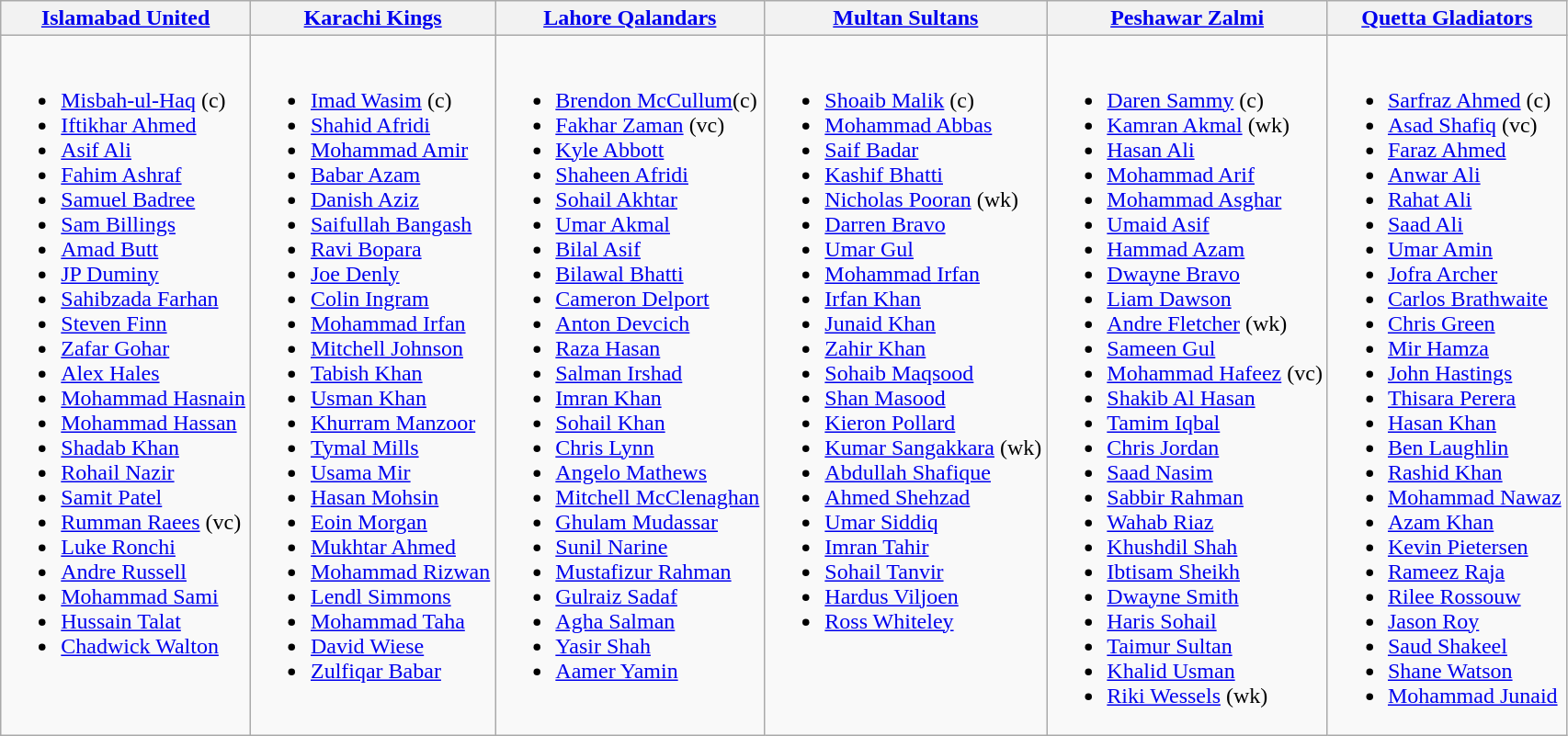<table class="wikitable">
<tr>
<th><a href='#'>Islamabad United</a></th>
<th><a href='#'>Karachi Kings</a></th>
<th><a href='#'>Lahore Qalandars</a></th>
<th><a href='#'>Multan Sultans</a></th>
<th><a href='#'>Peshawar Zalmi</a></th>
<th><a href='#'>Quetta Gladiators</a></th>
</tr>
<tr>
<td valign=top><br><ul><li><a href='#'>Misbah-ul-Haq</a> (c)</li><li><a href='#'>Iftikhar Ahmed</a></li><li><a href='#'>Asif Ali</a></li><li><a href='#'>Fahim Ashraf</a></li><li><a href='#'>Samuel Badree</a></li><li><a href='#'>Sam Billings</a></li><li><a href='#'>Amad Butt</a></li><li><a href='#'>JP Duminy</a></li><li><a href='#'>Sahibzada Farhan</a></li><li><a href='#'>Steven Finn</a></li><li><a href='#'>Zafar Gohar</a></li><li><a href='#'>Alex Hales</a></li><li><a href='#'>Mohammad Hasnain</a></li><li><a href='#'>Mohammad Hassan</a></li><li><a href='#'>Shadab Khan</a></li><li><a href='#'>Rohail Nazir</a></li><li><a href='#'>Samit Patel</a></li><li><a href='#'>Rumman Raees</a> (vc)</li><li><a href='#'>Luke Ronchi</a></li><li><a href='#'>Andre Russell</a></li><li><a href='#'>Mohammad Sami</a></li><li><a href='#'>Hussain Talat</a></li><li><a href='#'>Chadwick Walton</a></li></ul></td>
<td valign=top><br><ul><li><a href='#'>Imad Wasim</a> (c)</li><li><a href='#'>Shahid Afridi</a></li><li><a href='#'>Mohammad Amir</a></li><li><a href='#'>Babar Azam</a></li><li><a href='#'>Danish Aziz</a></li><li><a href='#'>Saifullah Bangash</a></li><li><a href='#'>Ravi Bopara</a></li><li><a href='#'>Joe Denly</a></li><li><a href='#'>Colin Ingram</a></li><li><a href='#'>Mohammad Irfan</a></li><li><a href='#'>Mitchell Johnson</a></li><li><a href='#'>Tabish Khan</a></li><li><a href='#'>Usman Khan</a></li><li><a href='#'>Khurram Manzoor</a></li><li><a href='#'>Tymal Mills</a></li><li><a href='#'>Usama Mir</a></li><li><a href='#'>Hasan Mohsin</a></li><li><a href='#'>Eoin Morgan</a></li><li><a href='#'>Mukhtar Ahmed</a></li><li><a href='#'>Mohammad Rizwan</a></li><li><a href='#'>Lendl Simmons</a></li><li><a href='#'>Mohammad Taha</a></li><li><a href='#'>David Wiese</a></li><li><a href='#'>Zulfiqar Babar</a></li></ul></td>
<td valign=top><br><ul><li><a href='#'>Brendon McCullum</a>(c)</li><li><a href='#'>Fakhar Zaman</a> (vc)</li><li><a href='#'>Kyle Abbott</a></li><li><a href='#'>Shaheen Afridi</a></li><li><a href='#'>Sohail Akhtar</a></li><li><a href='#'>Umar Akmal</a></li><li><a href='#'>Bilal Asif</a></li><li><a href='#'>Bilawal Bhatti</a></li><li><a href='#'>Cameron Delport</a></li><li><a href='#'>Anton Devcich</a></li><li><a href='#'>Raza Hasan</a></li><li><a href='#'>Salman Irshad</a></li><li><a href='#'>Imran Khan</a></li><li><a href='#'>Sohail Khan</a></li><li><a href='#'>Chris Lynn</a></li><li><a href='#'>Angelo Mathews</a></li><li><a href='#'>Mitchell McClenaghan</a></li><li><a href='#'>Ghulam Mudassar</a></li><li><a href='#'>Sunil Narine</a></li><li><a href='#'>Mustafizur Rahman</a></li><li><a href='#'>Gulraiz Sadaf</a></li><li><a href='#'>Agha Salman</a></li><li><a href='#'>Yasir Shah</a></li><li><a href='#'>Aamer Yamin</a></li></ul></td>
<td valign=top><br><ul><li><a href='#'>Shoaib Malik</a> (c)</li><li><a href='#'>Mohammad Abbas</a></li><li><a href='#'>Saif Badar</a></li><li><a href='#'>Kashif Bhatti</a></li><li><a href='#'>Nicholas Pooran</a> (wk)</li><li><a href='#'>Darren Bravo</a></li><li><a href='#'>Umar Gul</a></li><li><a href='#'>Mohammad Irfan</a></li><li><a href='#'>Irfan Khan</a></li><li><a href='#'>Junaid Khan</a></li><li><a href='#'>Zahir Khan</a></li><li><a href='#'>Sohaib Maqsood</a></li><li><a href='#'>Shan Masood</a></li><li><a href='#'>Kieron Pollard</a></li><li><a href='#'>Kumar Sangakkara</a> (wk)</li><li><a href='#'>Abdullah Shafique</a></li><li><a href='#'>Ahmed Shehzad</a></li><li><a href='#'>Umar Siddiq</a></li><li><a href='#'>Imran Tahir</a></li><li><a href='#'>Sohail Tanvir</a></li><li><a href='#'>Hardus Viljoen</a></li><li><a href='#'>Ross Whiteley</a></li></ul></td>
<td valign=top><br><ul><li><a href='#'>Daren Sammy</a> (c)</li><li><a href='#'>Kamran Akmal</a> (wk)</li><li><a href='#'>Hasan Ali</a></li><li><a href='#'>Mohammad Arif</a></li><li><a href='#'>Mohammad Asghar</a></li><li><a href='#'>Umaid Asif</a></li><li><a href='#'>Hammad Azam</a></li><li><a href='#'>Dwayne Bravo</a></li><li><a href='#'>Liam Dawson</a></li><li><a href='#'>Andre Fletcher</a> (wk)</li><li><a href='#'>Sameen Gul</a></li><li><a href='#'>Mohammad Hafeez</a> (vc)</li><li><a href='#'>Shakib Al Hasan</a></li><li><a href='#'>Tamim Iqbal</a></li><li><a href='#'>Chris Jordan</a></li><li><a href='#'>Saad Nasim</a></li><li><a href='#'>Sabbir Rahman</a></li><li><a href='#'>Wahab Riaz</a></li><li><a href='#'>Khushdil Shah</a></li><li><a href='#'>Ibtisam Sheikh</a></li><li><a href='#'>Dwayne Smith</a></li><li><a href='#'>Haris Sohail</a></li><li><a href='#'>Taimur Sultan</a></li><li><a href='#'>Khalid Usman</a></li><li><a href='#'>Riki Wessels</a> (wk)</li></ul></td>
<td valign=top><br><ul><li><a href='#'>Sarfraz Ahmed</a> (c)</li><li><a href='#'>Asad Shafiq</a> (vc)</li><li><a href='#'>Faraz Ahmed</a></li><li><a href='#'>Anwar Ali</a></li><li><a href='#'>Rahat Ali</a></li><li><a href='#'>Saad Ali</a></li><li><a href='#'>Umar Amin</a></li><li><a href='#'>Jofra Archer</a></li><li><a href='#'>Carlos Brathwaite</a></li><li><a href='#'>Chris Green</a></li><li><a href='#'>Mir Hamza</a></li><li><a href='#'>John Hastings</a></li><li><a href='#'>Thisara Perera</a></li><li><a href='#'>Hasan Khan</a></li><li><a href='#'>Ben Laughlin</a></li><li><a href='#'>Rashid Khan</a></li><li><a href='#'>Mohammad Nawaz</a></li><li><a href='#'>Azam Khan</a></li><li><a href='#'>Kevin Pietersen</a></li><li><a href='#'>Rameez Raja</a></li><li><a href='#'>Rilee Rossouw</a></li><li><a href='#'>Jason Roy</a></li><li><a href='#'>Saud Shakeel</a></li><li><a href='#'>Shane Watson</a></li><li><a href='#'>Mohammad Junaid</a></li></ul></td>
</tr>
</table>
